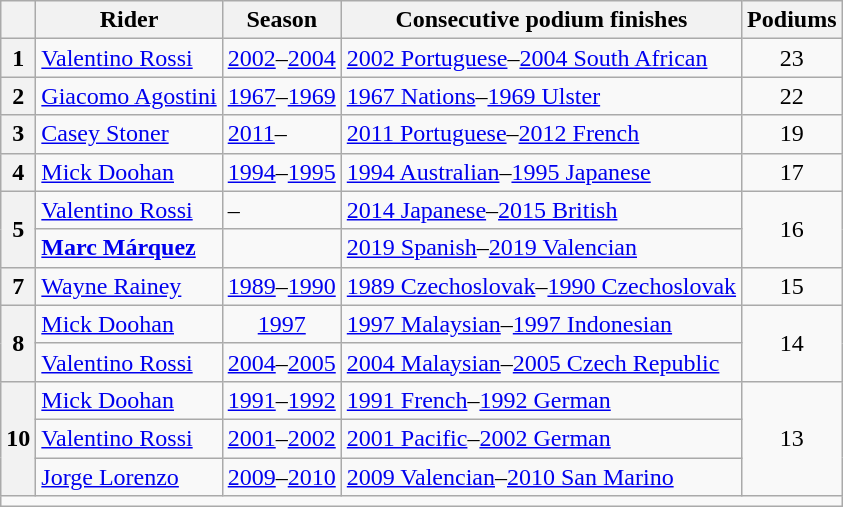<table class="wikitable">
<tr>
<th></th>
<th>Rider</th>
<th>Season</th>
<th>Consecutive podium finishes</th>
<th>Podiums</th>
</tr>
<tr>
<th>1</th>
<td> <a href='#'>Valentino Rossi</a></td>
<td><a href='#'>2002</a>–<a href='#'>2004</a></td>
<td><a href='#'>2002 Portuguese</a>–<a href='#'>2004 South African</a></td>
<td align=center>23</td>
</tr>
<tr>
<th>2</th>
<td> <a href='#'>Giacomo Agostini</a></td>
<td><a href='#'>1967</a>–<a href='#'>1969</a></td>
<td><a href='#'>1967 Nations</a>–<a href='#'>1969 Ulster</a></td>
<td align=center>22</td>
</tr>
<tr>
<th>3</th>
<td> <a href='#'>Casey Stoner</a></td>
<td><a href='#'>2011</a>–</td>
<td><a href='#'>2011 Portuguese</a>–<a href='#'>2012 French</a></td>
<td align=center>19</td>
</tr>
<tr>
<th>4</th>
<td> <a href='#'>Mick Doohan</a></td>
<td><a href='#'>1994</a>–<a href='#'>1995</a></td>
<td><a href='#'>1994 Australian</a>–<a href='#'>1995 Japanese</a></td>
<td align=center>17</td>
</tr>
<tr>
<th rowspan=2>5</th>
<td> <a href='#'>Valentino Rossi</a></td>
<td>–</td>
<td><a href='#'>2014 Japanese</a>–<a href='#'>2015 British</a></td>
<td style="text-align:center;" rowspan=2>16</td>
</tr>
<tr>
<td> <strong><a href='#'>Marc Márquez</a></strong></td>
<td align=center></td>
<td><a href='#'>2019 Spanish</a>–<a href='#'>2019 Valencian</a></td>
</tr>
<tr>
<th>7</th>
<td> <a href='#'>Wayne Rainey</a></td>
<td><a href='#'>1989</a>–<a href='#'>1990</a></td>
<td><a href='#'>1989 Czechoslovak</a>–<a href='#'>1990 Czechoslovak</a></td>
<td align=center>15</td>
</tr>
<tr>
<th rowspan=2>8</th>
<td> <a href='#'>Mick Doohan</a></td>
<td align=center><a href='#'>1997</a></td>
<td><a href='#'>1997 Malaysian</a>–<a href='#'>1997 Indonesian</a></td>
<td style="text-align:center;" rowspan=2>14</td>
</tr>
<tr>
<td> <a href='#'>Valentino Rossi</a></td>
<td><a href='#'>2004</a>–<a href='#'>2005</a></td>
<td><a href='#'>2004 Malaysian</a>–<a href='#'>2005 Czech Republic</a></td>
</tr>
<tr>
<th rowspan=3>10</th>
<td> <a href='#'>Mick Doohan</a></td>
<td><a href='#'>1991</a>–<a href='#'>1992</a></td>
<td><a href='#'>1991 French</a>–<a href='#'>1992 German</a></td>
<td style="text-align:center;" rowspan=3>13</td>
</tr>
<tr>
<td> <a href='#'>Valentino Rossi</a></td>
<td><a href='#'>2001</a>–<a href='#'>2002</a></td>
<td><a href='#'>2001 Pacific</a>–<a href='#'>2002 German</a></td>
</tr>
<tr>
<td> <a href='#'>Jorge Lorenzo</a></td>
<td><a href='#'>2009</a>–<a href='#'>2010</a></td>
<td><a href='#'>2009 Valencian</a>–<a href='#'>2010 San Marino</a></td>
</tr>
<tr>
<td colspan=5></td>
</tr>
</table>
